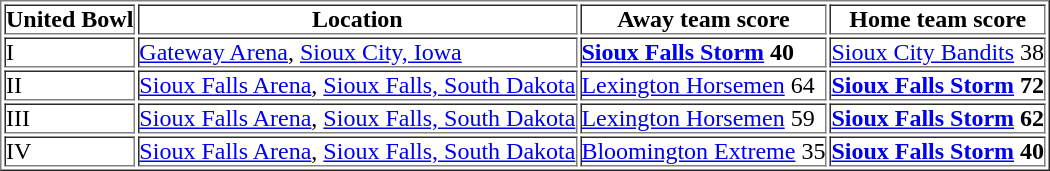<table border="1" cellpadding="0">
<tr>
<th>United Bowl</th>
<th>Location</th>
<th>Away team score</th>
<th>Home team score</th>
</tr>
<tr>
<td>I</td>
<td><a href='#'>Gateway Arena</a>, <a href='#'>Sioux City, Iowa</a></td>
<td><strong><a href='#'>Sioux Falls Storm</a> 40</strong></td>
<td><a href='#'>Sioux City Bandits</a> 38</td>
</tr>
<tr>
<td>II</td>
<td><a href='#'>Sioux Falls Arena</a>, <a href='#'>Sioux Falls, South Dakota</a></td>
<td><a href='#'>Lexington Horsemen</a> 64</td>
<td><strong><a href='#'>Sioux Falls Storm</a> 72</strong></td>
</tr>
<tr>
<td>III</td>
<td><a href='#'>Sioux Falls Arena</a>, <a href='#'>Sioux Falls, South Dakota</a></td>
<td><a href='#'>Lexington Horsemen</a> 59</td>
<td><strong><a href='#'>Sioux Falls Storm</a> 62</strong></td>
</tr>
<tr>
<td>IV</td>
<td><a href='#'>Sioux Falls Arena</a>, <a href='#'>Sioux Falls, South Dakota</a></td>
<td><a href='#'>Bloomington Extreme</a> 35</td>
<td><strong><a href='#'>Sioux Falls Storm</a> 40</strong></td>
</tr>
</table>
